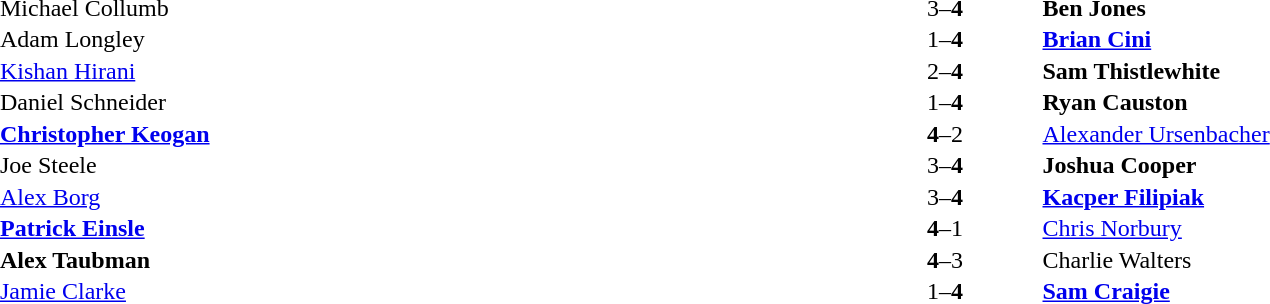<table width="100%" cellspacing="1">
<tr>
<th width=45%></th>
<th width=10%></th>
<th width=45%></th>
</tr>
<tr>
<td> Michael Collumb</td>
<td align="center">3–<strong>4</strong></td>
<td> <strong>Ben Jones</strong></td>
</tr>
<tr>
<td> Adam Longley</td>
<td align="center">1–<strong>4</strong></td>
<td> <strong><a href='#'>Brian Cini</a></strong></td>
</tr>
<tr>
<td> <a href='#'>Kishan Hirani</a></td>
<td align="center">2–<strong>4</strong></td>
<td> <strong>Sam Thistlewhite</strong></td>
</tr>
<tr>
<td> Daniel Schneider</td>
<td align="center">1–<strong>4</strong></td>
<td> <strong>Ryan Causton</strong></td>
</tr>
<tr>
<td> <strong><a href='#'>Christopher Keogan</a></strong></td>
<td align="center"><strong>4</strong>–2</td>
<td> <a href='#'>Alexander Ursenbacher</a></td>
</tr>
<tr>
<td> Joe Steele</td>
<td align="center">3–<strong>4</strong></td>
<td> <strong>Joshua Cooper</strong></td>
</tr>
<tr>
<td> <a href='#'>Alex Borg</a></td>
<td align="center">3–<strong>4</strong></td>
<td> <strong><a href='#'>Kacper Filipiak</a></strong></td>
</tr>
<tr>
<td> <strong><a href='#'>Patrick Einsle</a></strong></td>
<td align="center"><strong>4</strong>–1</td>
<td> <a href='#'>Chris Norbury</a></td>
</tr>
<tr>
<td> <strong>Alex Taubman</strong></td>
<td align="center"><strong>4</strong>–3</td>
<td> Charlie Walters</td>
</tr>
<tr>
<td> <a href='#'>Jamie Clarke</a></td>
<td align="center">1–<strong>4</strong></td>
<td> <strong><a href='#'>Sam Craigie</a></strong></td>
</tr>
</table>
